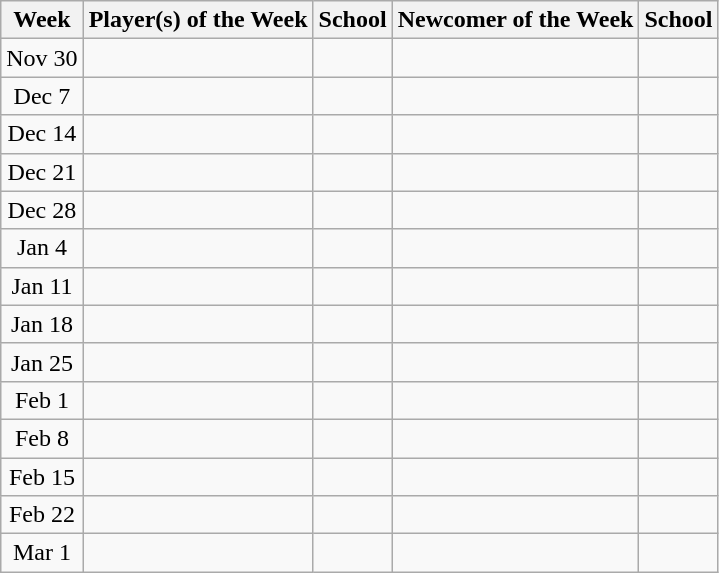<table class=wikitable style="text-align:center">
<tr>
<th>Week</th>
<th>Player(s) of the Week</th>
<th>School</th>
<th>Newcomer of the Week</th>
<th>School</th>
</tr>
<tr>
<td>Nov 30</td>
<td></td>
<td></td>
<td></td>
<td></td>
</tr>
<tr>
<td>Dec 7</td>
<td></td>
<td></td>
<td></td>
<td></td>
</tr>
<tr>
<td>Dec 14</td>
<td></td>
<td></td>
<td></td>
<td></td>
</tr>
<tr>
<td>Dec 21</td>
<td></td>
<td></td>
<td></td>
<td></td>
</tr>
<tr>
<td>Dec 28</td>
<td></td>
<td></td>
<td></td>
<td></td>
</tr>
<tr>
<td>Jan 4</td>
<td></td>
<td></td>
<td></td>
<td></td>
</tr>
<tr>
<td>Jan 11</td>
<td></td>
<td></td>
<td></td>
<td></td>
</tr>
<tr>
<td>Jan 18</td>
<td></td>
<td></td>
<td></td>
<td></td>
</tr>
<tr>
<td>Jan 25</td>
<td></td>
<td></td>
<td></td>
<td></td>
</tr>
<tr>
<td>Feb 1</td>
<td></td>
<td></td>
<td></td>
<td></td>
</tr>
<tr>
<td>Feb 8</td>
<td></td>
<td></td>
<td></td>
<td></td>
</tr>
<tr>
<td>Feb 15</td>
<td></td>
<td></td>
<td></td>
<td></td>
</tr>
<tr>
<td>Feb 22</td>
<td></td>
<td></td>
<td></td>
<td></td>
</tr>
<tr>
<td>Mar 1</td>
<td></td>
<td></td>
<td></td>
<td></td>
</tr>
</table>
